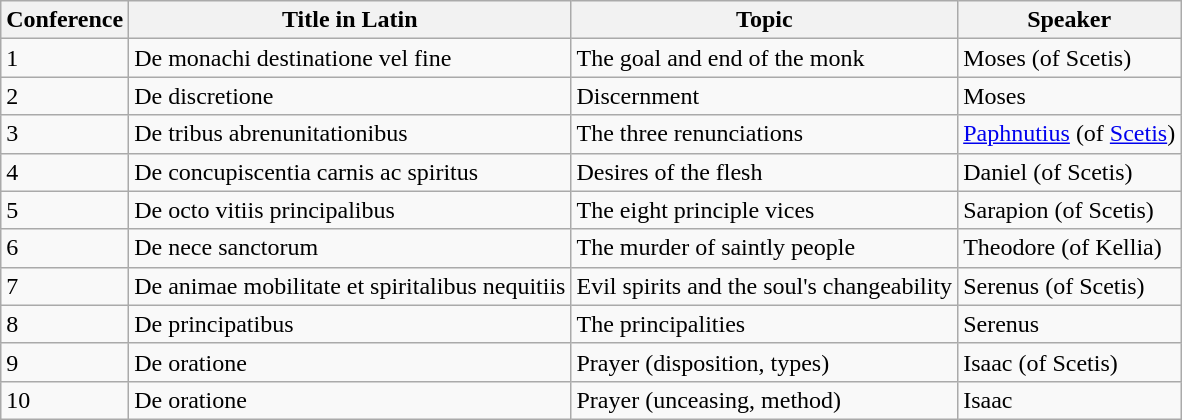<table class="wikitable">
<tr>
<th>Conference</th>
<th>Title in Latin</th>
<th>Topic</th>
<th>Speaker</th>
</tr>
<tr>
<td>1</td>
<td>De monachi destinatione vel fine</td>
<td>The goal and end of the monk</td>
<td>Moses (of Scetis)</td>
</tr>
<tr>
<td>2</td>
<td>De discretione</td>
<td>Discernment</td>
<td>Moses</td>
</tr>
<tr>
<td>3</td>
<td>De tribus abrenunitationibus</td>
<td>The three renunciations</td>
<td><a href='#'>Paphnutius</a> (of <a href='#'>Scetis</a>)</td>
</tr>
<tr>
<td>4</td>
<td>De concupiscentia carnis ac spiritus</td>
<td>Desires of the flesh</td>
<td>Daniel (of Scetis)</td>
</tr>
<tr>
<td>5</td>
<td>De octo vitiis principalibus</td>
<td>The eight principle vices</td>
<td>Sarapion (of Scetis)</td>
</tr>
<tr>
<td>6</td>
<td>De nece sanctorum</td>
<td>The murder of saintly people</td>
<td>Theodore (of Kellia)</td>
</tr>
<tr>
<td>7</td>
<td>De animae mobilitate et spiritalibus nequitiis</td>
<td>Evil spirits and the soul's changeability</td>
<td>Serenus (of Scetis)</td>
</tr>
<tr>
<td>8</td>
<td>De principatibus</td>
<td>The principalities</td>
<td>Serenus</td>
</tr>
<tr>
<td>9</td>
<td>De oratione</td>
<td>Prayer (disposition, types)</td>
<td>Isaac (of Scetis)</td>
</tr>
<tr>
<td>10</td>
<td>De oratione</td>
<td>Prayer (unceasing, method)</td>
<td>Isaac</td>
</tr>
</table>
